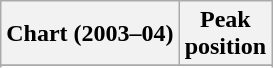<table class="wikitable sortable plainrowheaders" style="text-align:center">
<tr>
<th scope="col">Chart (2003–04)</th>
<th scope="col">Peak<br>position</th>
</tr>
<tr>
</tr>
<tr>
</tr>
<tr>
</tr>
</table>
